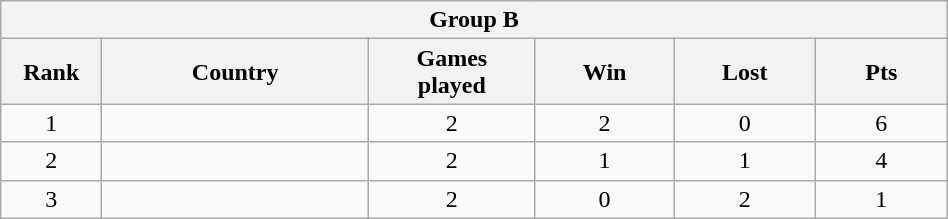<table class="wikitable" style= "text-align: center; Width:50%">
<tr>
<th colspan= 6>Group B</th>
</tr>
<tr>
<th width=2%>Rank</th>
<th width=10%>Country</th>
<th width=5%>Games <br> played</th>
<th width=5%>Win</th>
<th width=5%>Lost</th>
<th width=5%>Pts</th>
</tr>
<tr>
<td>1</td>
<td style= "text-align: left"></td>
<td>2</td>
<td>2</td>
<td>0</td>
<td>6</td>
</tr>
<tr>
<td>2</td>
<td style= "text-align: left"></td>
<td>2</td>
<td>1</td>
<td>1</td>
<td>4</td>
</tr>
<tr>
<td>3</td>
<td style= "text-align: left"></td>
<td>2</td>
<td>0</td>
<td>2</td>
<td>1</td>
</tr>
</table>
